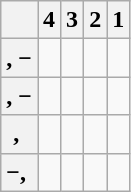<table class="wikitable">
<tr ---- valign="center">
<th></th>
<th>4</th>
<th>3</th>
<th>2</th>
<th>1</th>
</tr>
<tr ---- valign="center"  align="center">
<th>, −</th>
<td></td>
<td></td>
<td></td>
<td></td>
</tr>
<tr ---- valign="center"  align="center">
<th>, −</th>
<td></td>
<td></td>
<td></td>
<td></td>
</tr>
<tr ---- valign="center"  align="center">
<th>, </th>
<td></td>
<td></td>
<td></td>
<td></td>
</tr>
<tr ---- valign="center"  align="center">
<th>−, </th>
<td></td>
<td></td>
<td></td>
<td></td>
</tr>
</table>
